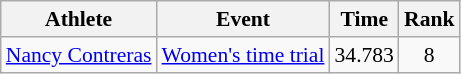<table class=wikitable style="font-size:90%">
<tr>
<th>Athlete</th>
<th>Event</th>
<th>Time</th>
<th>Rank</th>
</tr>
<tr align=center>
<td align=left><a href='#'>Nancy Contreras</a></td>
<td align=left><a href='#'>Women's time trial</a></td>
<td>34.783</td>
<td>8</td>
</tr>
</table>
